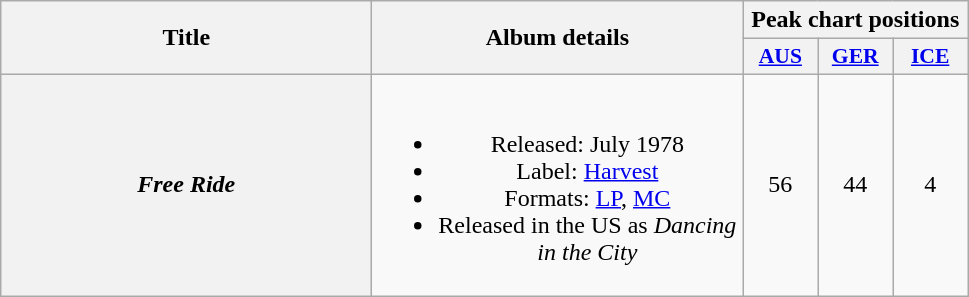<table class="wikitable plainrowheaders" style="text-align:center;">
<tr>
<th rowspan="2" scope="col" style="width:15em;">Title</th>
<th rowspan="2" scope="col" style="width:15em;">Album details</th>
<th colspan="3">Peak chart positions</th>
</tr>
<tr>
<th scope="col" style="width:3em;font-size:90%;"><a href='#'>AUS</a><br></th>
<th scope="col" style="width:3em;font-size:90%;"><a href='#'>GER</a><br></th>
<th scope="col" style="width:3em;font-size:90%;"><a href='#'>ICE</a><br></th>
</tr>
<tr>
<th scope="row"><em>Free Ride</em></th>
<td><br><ul><li>Released: July 1978</li><li>Label: <a href='#'>Harvest</a></li><li>Formats: <a href='#'>LP</a>, <a href='#'>MC</a></li><li>Released in the US as <em>Dancing in the City</em></li></ul></td>
<td>56</td>
<td>44</td>
<td>4</td>
</tr>
</table>
